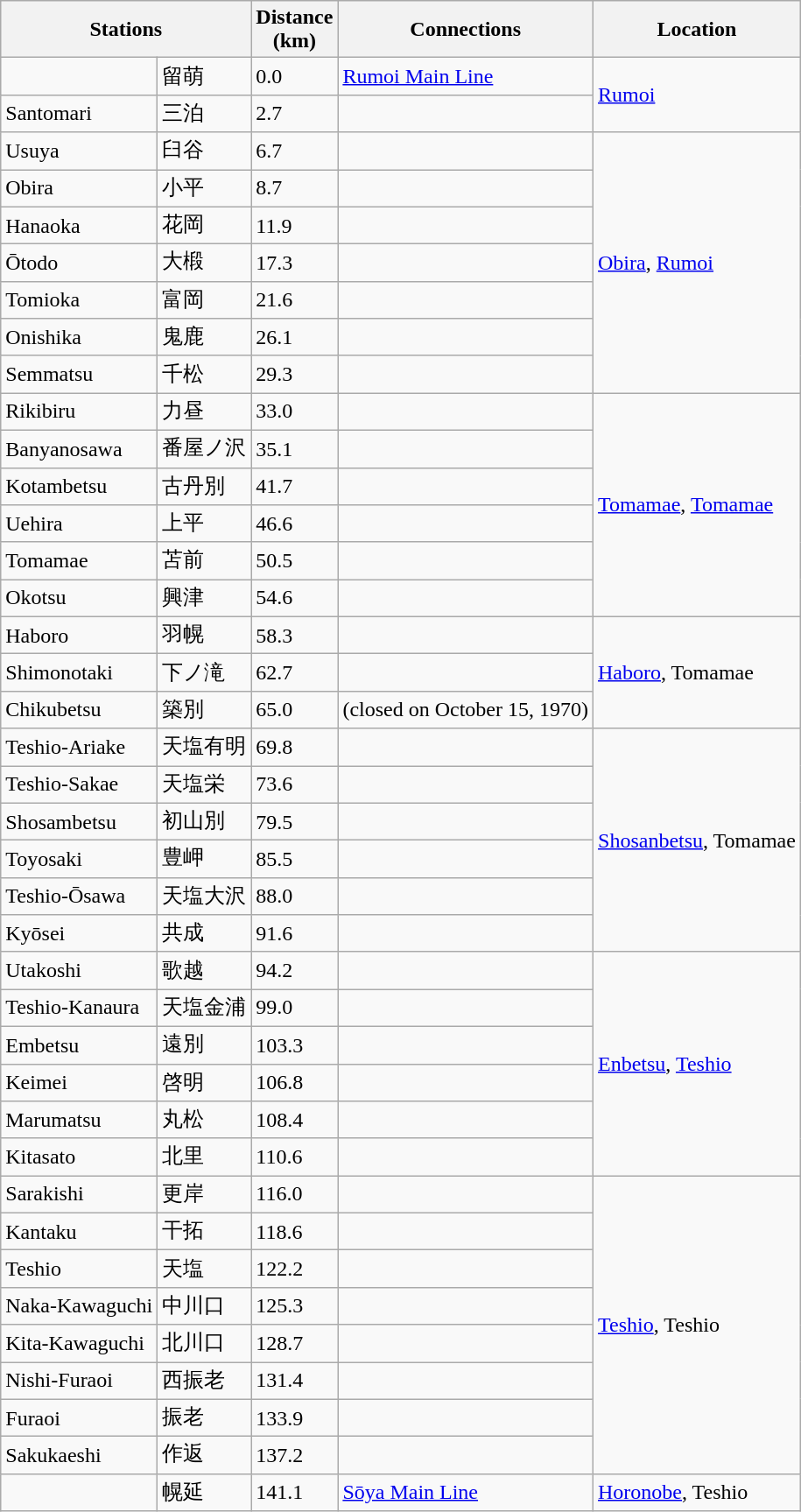<table class="wikitable">
<tr>
<th colspan="2">Stations</th>
<th>Distance<br>(km)</th>
<th>Connections</th>
<th>Location</th>
</tr>
<tr>
<td></td>
<td>留萌</td>
<td>0.0</td>
<td><a href='#'>Rumoi Main Line</a></td>
<td rowspan="2"><a href='#'>Rumoi</a></td>
</tr>
<tr>
<td>Santomari</td>
<td>三泊</td>
<td>2.7</td>
<td></td>
</tr>
<tr>
<td>Usuya</td>
<td>臼谷</td>
<td>6.7</td>
<td></td>
<td rowspan="7"><a href='#'>Obira</a>, <a href='#'>Rumoi</a></td>
</tr>
<tr>
<td>Obira</td>
<td>小平</td>
<td>8.7</td>
<td></td>
</tr>
<tr>
<td>Hanaoka</td>
<td>花岡</td>
<td>11.9</td>
<td></td>
</tr>
<tr>
<td>Ōtodo</td>
<td>大椴</td>
<td>17.3</td>
<td></td>
</tr>
<tr>
<td>Tomioka</td>
<td>富岡</td>
<td>21.6</td>
<td></td>
</tr>
<tr>
<td>Onishika</td>
<td>鬼鹿</td>
<td>26.1</td>
<td></td>
</tr>
<tr>
<td>Semmatsu</td>
<td>千松</td>
<td>29.3</td>
<td></td>
</tr>
<tr>
<td>Rikibiru</td>
<td>力昼</td>
<td>33.0</td>
<td></td>
<td rowspan="6"><a href='#'>Tomamae</a>, <a href='#'>Tomamae</a></td>
</tr>
<tr>
<td>Banyanosawa</td>
<td>番屋ノ沢</td>
<td>35.1</td>
<td></td>
</tr>
<tr>
<td>Kotambetsu</td>
<td>古丹別</td>
<td>41.7</td>
<td></td>
</tr>
<tr>
<td>Uehira</td>
<td>上平</td>
<td>46.6</td>
<td></td>
</tr>
<tr>
<td>Tomamae</td>
<td>苫前</td>
<td>50.5</td>
<td></td>
</tr>
<tr>
<td>Okotsu</td>
<td>興津</td>
<td>54.6</td>
<td></td>
</tr>
<tr>
<td>Haboro</td>
<td>羽幌</td>
<td>58.3</td>
<td></td>
<td rowspan="3"><a href='#'>Haboro</a>, Tomamae</td>
</tr>
<tr>
<td>Shimonotaki</td>
<td>下ノ滝</td>
<td>62.7</td>
<td></td>
</tr>
<tr>
<td>Chikubetsu</td>
<td>築別</td>
<td>65.0</td>
<td> (closed on October 15, 1970)</td>
</tr>
<tr>
<td>Teshio-Ariake</td>
<td>天塩有明</td>
<td>69.8</td>
<td></td>
<td rowspan="6"><a href='#'>Shosanbetsu</a>, Tomamae</td>
</tr>
<tr>
<td>Teshio-Sakae</td>
<td>天塩栄</td>
<td>73.6</td>
<td></td>
</tr>
<tr>
<td>Shosambetsu</td>
<td>初山別</td>
<td>79.5</td>
<td></td>
</tr>
<tr>
<td>Toyosaki</td>
<td>豊岬</td>
<td>85.5</td>
<td></td>
</tr>
<tr>
<td>Teshio-Ōsawa</td>
<td>天塩大沢</td>
<td>88.0</td>
<td></td>
</tr>
<tr>
<td>Kyōsei</td>
<td>共成</td>
<td>91.6</td>
<td></td>
</tr>
<tr>
<td>Utakoshi</td>
<td>歌越</td>
<td>94.2</td>
<td></td>
<td rowspan="6"><a href='#'>Enbetsu</a>, <a href='#'>Teshio</a></td>
</tr>
<tr>
<td>Teshio-Kanaura</td>
<td>天塩金浦</td>
<td>99.0</td>
<td></td>
</tr>
<tr>
<td>Embetsu</td>
<td>遠別</td>
<td>103.3</td>
<td></td>
</tr>
<tr>
<td>Keimei</td>
<td>啓明</td>
<td>106.8</td>
<td></td>
</tr>
<tr>
<td>Marumatsu</td>
<td>丸松</td>
<td>108.4</td>
<td></td>
</tr>
<tr>
<td>Kitasato</td>
<td>北里</td>
<td>110.6</td>
<td></td>
</tr>
<tr>
<td>Sarakishi</td>
<td>更岸</td>
<td>116.0</td>
<td></td>
<td rowspan="8"><a href='#'>Teshio</a>, Teshio</td>
</tr>
<tr>
<td>Kantaku</td>
<td>干拓</td>
<td>118.6</td>
<td></td>
</tr>
<tr>
<td>Teshio</td>
<td>天塩</td>
<td>122.2</td>
<td></td>
</tr>
<tr>
<td>Naka-Kawaguchi</td>
<td>中川口</td>
<td>125.3</td>
<td></td>
</tr>
<tr>
<td>Kita-Kawaguchi</td>
<td>北川口</td>
<td>128.7</td>
<td></td>
</tr>
<tr>
<td>Nishi-Furaoi</td>
<td>西振老</td>
<td>131.4</td>
<td></td>
</tr>
<tr>
<td>Furaoi</td>
<td>振老</td>
<td>133.9</td>
<td></td>
</tr>
<tr>
<td>Sakukaeshi</td>
<td>作返</td>
<td>137.2</td>
<td></td>
</tr>
<tr>
<td></td>
<td>幌延</td>
<td>141.1</td>
<td><a href='#'>Sōya Main Line</a></td>
<td><a href='#'>Horonobe</a>, Teshio</td>
</tr>
</table>
